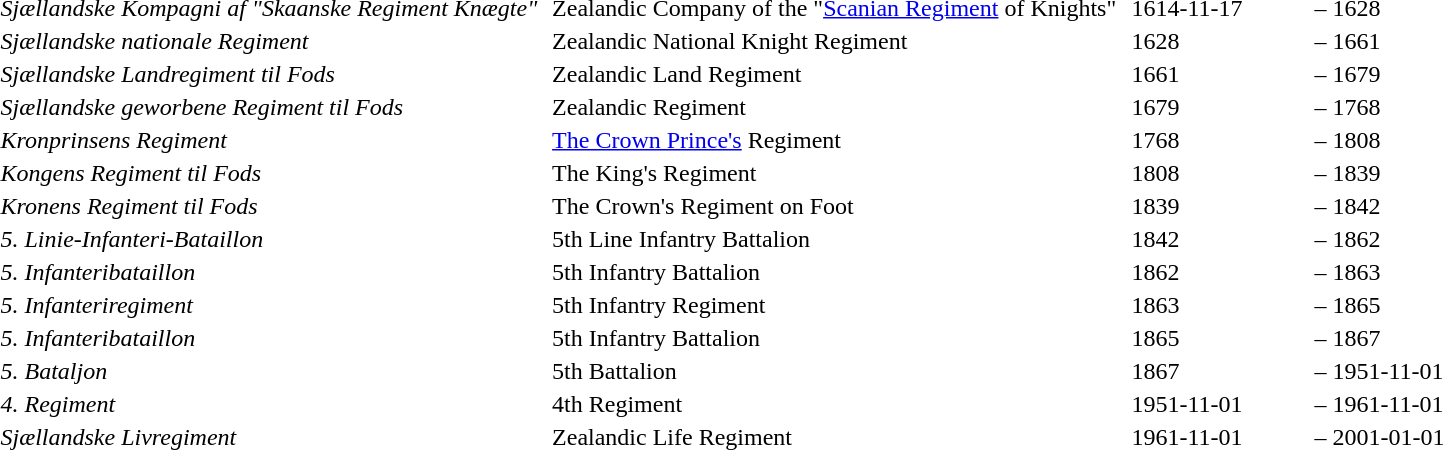<table class="toccolours" style="float: auto; clear: right; margin: 0 0 0.5em 1em;">
<tr style="vertical-align: top;">
<td><em>Sjællandske Kompagni af "Skaanske Regiment Knægte"</em></td>
<td>Zealandic Company of the "<a href='#'>Scanian Regiment</a> of Knights"</td>
<td width="12%">1614-11-17</td>
<td width="1%">–</td>
<td width="12%">1628</td>
</tr>
<tr style="vertical-align: top;">
<td><em>Sjællandske nationale Regiment</em></td>
<td>Zealandic National Knight Regiment</td>
<td width="12%">1628</td>
<td width="1%">–</td>
<td width="12%">1661</td>
</tr>
<tr style="vertical-align: top;">
<td><em>Sjællandske Landregiment til Fods</em></td>
<td>Zealandic Land Regiment</td>
<td width="12%">1661</td>
<td width="1%">–</td>
<td width="12%">1679</td>
</tr>
<tr style="vertical-align: top;">
<td><em>Sjællandske geworbene Regiment til Fods</em></td>
<td>Zealandic Regiment</td>
<td width="12%">1679</td>
<td width="1%">–</td>
<td width="12%">1768</td>
</tr>
<tr style="vertical-align: top;">
<td><em>Kronprinsens Regiment</em></td>
<td><a href='#'>The Crown Prince's</a> Regiment</td>
<td width="12%">1768</td>
<td width="1%">–</td>
<td width="12%">1808</td>
</tr>
<tr style="vertical-align: top;">
<td><em>Kongens Regiment til Fods</em></td>
<td>The King's Regiment</td>
<td width="12%">1808</td>
<td width="1%">–</td>
<td width="12%">1839</td>
</tr>
<tr style="vertical-align: top;">
<td><em>Kronens Regiment til Fods</em></td>
<td>The Crown's Regiment on Foot</td>
<td width="12%">1839</td>
<td width="1%">–</td>
<td width="12%">1842</td>
</tr>
<tr style="vertical-align: top;">
<td><em>5. Linie-Infanteri-Bataillon</em></td>
<td>5th Line Infantry Battalion</td>
<td width="12%">1842</td>
<td width="1%">–</td>
<td width="12%">1862</td>
</tr>
<tr style="vertical-align: top;">
<td><em>5. Infanteribataillon</em></td>
<td>5th Infantry Battalion</td>
<td width="12%">1862</td>
<td width="1%">–</td>
<td width="12%">1863</td>
</tr>
<tr style="vertical-align: top;">
<td><em>5. Infanteriregiment</em></td>
<td>5th Infantry Regiment</td>
<td width="12%">1863</td>
<td width="1%">–</td>
<td width="12%">1865</td>
</tr>
<tr style="vertical-align: top;">
<td><em>5. Infanteribataillon</em></td>
<td>5th Infantry Battalion</td>
<td width="12%">1865</td>
<td width="1%">–</td>
<td width="12%">1867</td>
</tr>
<tr style="vertical-align: top;">
<td><em>5. Bataljon</em></td>
<td>5th Battalion</td>
<td width="12%">1867</td>
<td width="1%">–</td>
<td width="12%">1951-11-01</td>
</tr>
<tr style="vertical-align: top;">
<td><em>4. Regiment</em></td>
<td>4th Regiment</td>
<td width="12%">1951-11-01</td>
<td width="1%">–</td>
<td width="12%">1961-11-01</td>
</tr>
<tr style="vertical-align: top;">
<td><em>Sjællandske Livregiment</em></td>
<td>Zealandic Life Regiment</td>
<td width="12%">1961-11-01</td>
<td width="1%">–</td>
<td width="12%">2001-01-01</td>
</tr>
</table>
